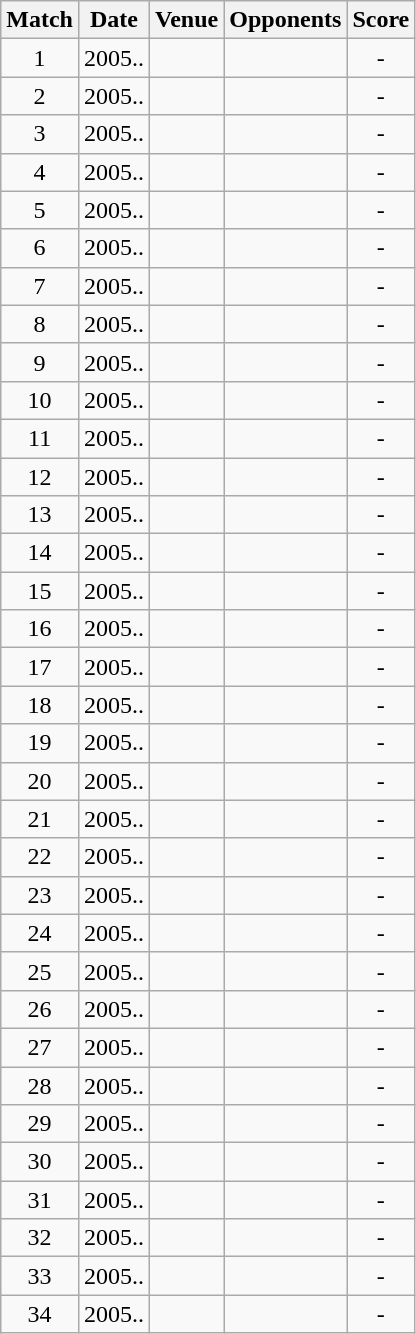<table class="wikitable" style="text-align:center;">
<tr>
<th>Match</th>
<th>Date</th>
<th>Venue</th>
<th>Opponents</th>
<th>Score</th>
</tr>
<tr>
<td>1</td>
<td>2005..</td>
<td><a href='#'></a></td>
<td><a href='#'></a></td>
<td>-</td>
</tr>
<tr>
<td>2</td>
<td>2005..</td>
<td><a href='#'></a></td>
<td><a href='#'></a></td>
<td>-</td>
</tr>
<tr>
<td>3</td>
<td>2005..</td>
<td><a href='#'></a></td>
<td><a href='#'></a></td>
<td>-</td>
</tr>
<tr>
<td>4</td>
<td>2005..</td>
<td><a href='#'></a></td>
<td><a href='#'></a></td>
<td>-</td>
</tr>
<tr>
<td>5</td>
<td>2005..</td>
<td><a href='#'></a></td>
<td><a href='#'></a></td>
<td>-</td>
</tr>
<tr>
<td>6</td>
<td>2005..</td>
<td><a href='#'></a></td>
<td><a href='#'></a></td>
<td>-</td>
</tr>
<tr>
<td>7</td>
<td>2005..</td>
<td><a href='#'></a></td>
<td><a href='#'></a></td>
<td>-</td>
</tr>
<tr>
<td>8</td>
<td>2005..</td>
<td><a href='#'></a></td>
<td><a href='#'></a></td>
<td>-</td>
</tr>
<tr>
<td>9</td>
<td>2005..</td>
<td><a href='#'></a></td>
<td><a href='#'></a></td>
<td>-</td>
</tr>
<tr>
<td>10</td>
<td>2005..</td>
<td><a href='#'></a></td>
<td><a href='#'></a></td>
<td>-</td>
</tr>
<tr>
<td>11</td>
<td>2005..</td>
<td><a href='#'></a></td>
<td><a href='#'></a></td>
<td>-</td>
</tr>
<tr>
<td>12</td>
<td>2005..</td>
<td><a href='#'></a></td>
<td><a href='#'></a></td>
<td>-</td>
</tr>
<tr>
<td>13</td>
<td>2005..</td>
<td><a href='#'></a></td>
<td><a href='#'></a></td>
<td>-</td>
</tr>
<tr>
<td>14</td>
<td>2005..</td>
<td><a href='#'></a></td>
<td><a href='#'></a></td>
<td>-</td>
</tr>
<tr>
<td>15</td>
<td>2005..</td>
<td><a href='#'></a></td>
<td><a href='#'></a></td>
<td>-</td>
</tr>
<tr>
<td>16</td>
<td>2005..</td>
<td><a href='#'></a></td>
<td><a href='#'></a></td>
<td>-</td>
</tr>
<tr>
<td>17</td>
<td>2005..</td>
<td><a href='#'></a></td>
<td><a href='#'></a></td>
<td>-</td>
</tr>
<tr>
<td>18</td>
<td>2005..</td>
<td><a href='#'></a></td>
<td><a href='#'></a></td>
<td>-</td>
</tr>
<tr>
<td>19</td>
<td>2005..</td>
<td><a href='#'></a></td>
<td><a href='#'></a></td>
<td>-</td>
</tr>
<tr>
<td>20</td>
<td>2005..</td>
<td><a href='#'></a></td>
<td><a href='#'></a></td>
<td>-</td>
</tr>
<tr>
<td>21</td>
<td>2005..</td>
<td><a href='#'></a></td>
<td><a href='#'></a></td>
<td>-</td>
</tr>
<tr>
<td>22</td>
<td>2005..</td>
<td><a href='#'></a></td>
<td><a href='#'></a></td>
<td>-</td>
</tr>
<tr>
<td>23</td>
<td>2005..</td>
<td><a href='#'></a></td>
<td><a href='#'></a></td>
<td>-</td>
</tr>
<tr>
<td>24</td>
<td>2005..</td>
<td><a href='#'></a></td>
<td><a href='#'></a></td>
<td>-</td>
</tr>
<tr>
<td>25</td>
<td>2005..</td>
<td><a href='#'></a></td>
<td><a href='#'></a></td>
<td>-</td>
</tr>
<tr>
<td>26</td>
<td>2005..</td>
<td><a href='#'></a></td>
<td><a href='#'></a></td>
<td>-</td>
</tr>
<tr>
<td>27</td>
<td>2005..</td>
<td><a href='#'></a></td>
<td><a href='#'></a></td>
<td>-</td>
</tr>
<tr>
<td>28</td>
<td>2005..</td>
<td><a href='#'></a></td>
<td><a href='#'></a></td>
<td>-</td>
</tr>
<tr>
<td>29</td>
<td>2005..</td>
<td><a href='#'></a></td>
<td><a href='#'></a></td>
<td>-</td>
</tr>
<tr>
<td>30</td>
<td>2005..</td>
<td><a href='#'></a></td>
<td><a href='#'></a></td>
<td>-</td>
</tr>
<tr>
<td>31</td>
<td>2005..</td>
<td><a href='#'></a></td>
<td><a href='#'></a></td>
<td>-</td>
</tr>
<tr>
<td>32</td>
<td>2005..</td>
<td><a href='#'></a></td>
<td><a href='#'></a></td>
<td>-</td>
</tr>
<tr>
<td>33</td>
<td>2005..</td>
<td><a href='#'></a></td>
<td><a href='#'></a></td>
<td>-</td>
</tr>
<tr>
<td>34</td>
<td>2005..</td>
<td><a href='#'></a></td>
<td><a href='#'></a></td>
<td>-</td>
</tr>
</table>
